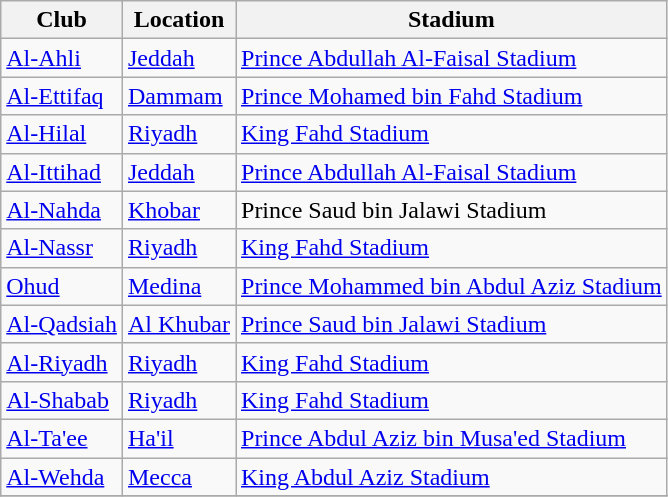<table class="wikitable sortable">
<tr>
<th>Club</th>
<th>Location</th>
<th>Stadium</th>
</tr>
<tr>
<td><a href='#'>Al-Ahli</a></td>
<td><a href='#'>Jeddah</a></td>
<td><a href='#'>Prince Abdullah Al-Faisal Stadium</a></td>
</tr>
<tr>
<td><a href='#'>Al-Ettifaq</a></td>
<td><a href='#'>Dammam</a></td>
<td><a href='#'>Prince Mohamed bin Fahd Stadium</a></td>
</tr>
<tr>
<td><a href='#'>Al-Hilal</a></td>
<td><a href='#'>Riyadh</a></td>
<td><a href='#'>King Fahd Stadium</a></td>
</tr>
<tr>
<td><a href='#'>Al-Ittihad</a></td>
<td><a href='#'>Jeddah</a></td>
<td><a href='#'>Prince Abdullah Al-Faisal Stadium</a></td>
</tr>
<tr>
<td><a href='#'>Al-Nahda</a></td>
<td><a href='#'>Khobar</a></td>
<td>Prince Saud bin Jalawi Stadium</td>
</tr>
<tr>
<td><a href='#'>Al-Nassr</a></td>
<td><a href='#'>Riyadh</a></td>
<td><a href='#'>King Fahd Stadium</a></td>
</tr>
<tr>
<td><a href='#'>Ohud</a></td>
<td><a href='#'>Medina</a></td>
<td><a href='#'>Prince Mohammed bin Abdul Aziz Stadium</a></td>
</tr>
<tr>
<td><a href='#'>Al-Qadsiah</a></td>
<td><a href='#'>Al Khubar</a></td>
<td><a href='#'>Prince Saud bin Jalawi Stadium</a></td>
</tr>
<tr>
<td><a href='#'>Al-Riyadh</a></td>
<td><a href='#'>Riyadh</a></td>
<td><a href='#'>King Fahd Stadium</a></td>
</tr>
<tr>
<td><a href='#'>Al-Shabab</a></td>
<td><a href='#'>Riyadh</a></td>
<td><a href='#'>King Fahd Stadium</a></td>
</tr>
<tr>
<td><a href='#'>Al-Ta'ee</a></td>
<td><a href='#'>Ha'il</a></td>
<td><a href='#'>Prince Abdul Aziz bin Musa'ed Stadium</a></td>
</tr>
<tr>
<td><a href='#'>Al-Wehda</a></td>
<td><a href='#'>Mecca</a></td>
<td><a href='#'>King Abdul Aziz Stadium</a></td>
</tr>
<tr>
</tr>
</table>
